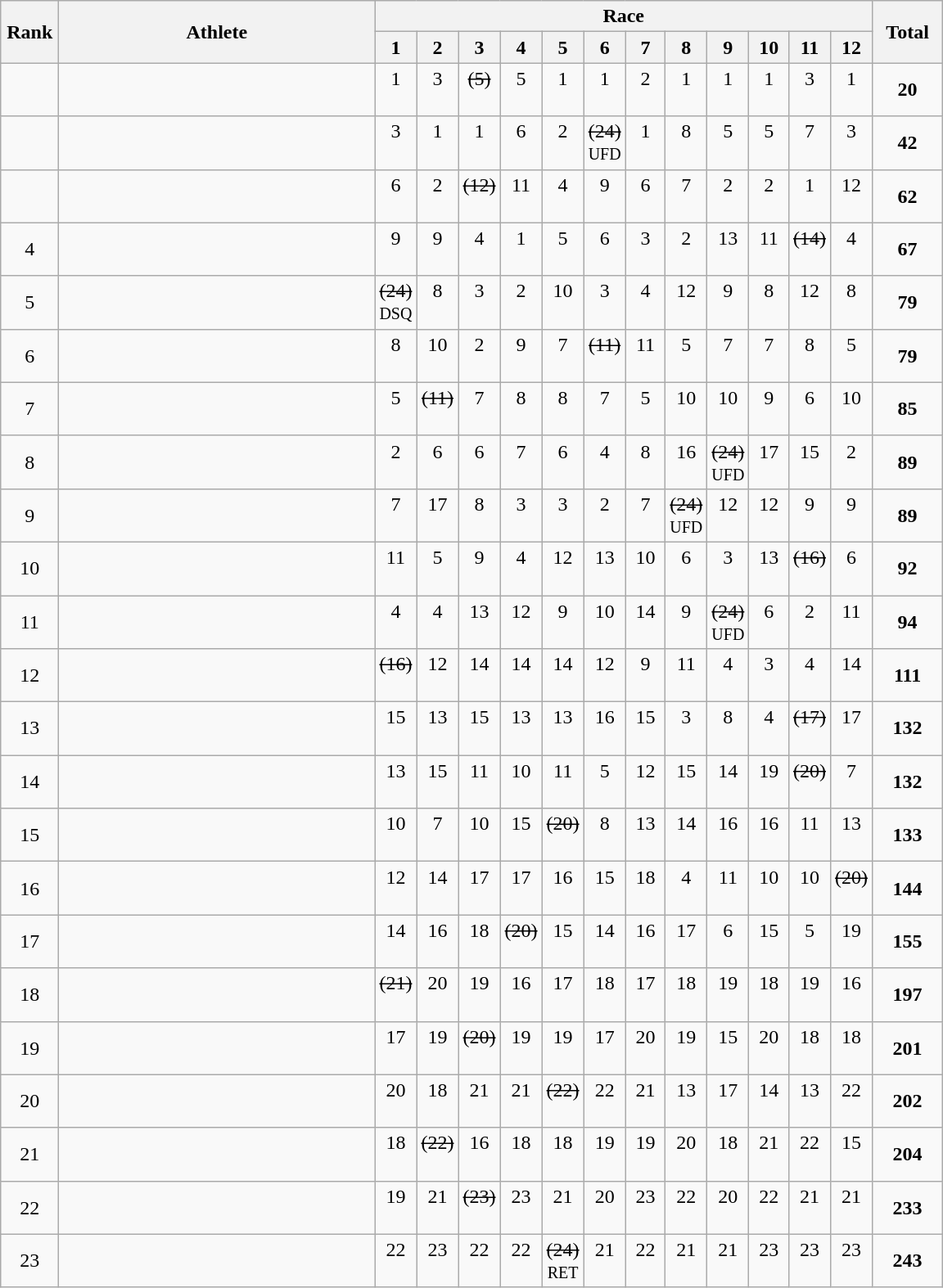<table | class="wikitable" style="text-align:center">
<tr>
<th rowspan="2" width=40>Rank</th>
<th rowspan="2" width=250>Athlete</th>
<th colspan="12">Race</th>
<th rowspan="2" width=50>Total</th>
</tr>
<tr>
<th width=25>1</th>
<th width=25>2</th>
<th width=25>3</th>
<th width=25>4</th>
<th width=25>5</th>
<th width=25>6</th>
<th width=25>7</th>
<th width=25>8</th>
<th width=25>9</th>
<th width=25>10</th>
<th width=25>11</th>
<th width=25>12</th>
</tr>
<tr>
<td></td>
<td align=left></td>
<td>1<br> </td>
<td>3<br> </td>
<td><s>(5)</s><br> </td>
<td>5<br> </td>
<td>1<br> </td>
<td>1<br> </td>
<td>2<br> </td>
<td>1<br> </td>
<td>1<br> </td>
<td>1<br> </td>
<td>3<br> </td>
<td>1<br> </td>
<td><strong>20</strong></td>
</tr>
<tr>
<td></td>
<td align=left></td>
<td>3<br> </td>
<td>1<br> </td>
<td>1<br> </td>
<td>6<br> </td>
<td>2<br> </td>
<td><s>(24)</s><br><small>UFD</small></td>
<td>1<br> </td>
<td>8<br> </td>
<td>5<br> </td>
<td>5<br> </td>
<td>7<br> </td>
<td>3<br> </td>
<td><strong>42</strong></td>
</tr>
<tr>
<td></td>
<td align=left></td>
<td>6<br> </td>
<td>2<br> </td>
<td><s>(12)</s><br> </td>
<td>11<br> </td>
<td>4<br> </td>
<td>9<br> </td>
<td>6<br> </td>
<td>7<br> </td>
<td>2<br> </td>
<td>2<br> </td>
<td>1<br> </td>
<td>12<br> </td>
<td><strong>62</strong></td>
</tr>
<tr>
<td>4</td>
<td align=left></td>
<td>9<br> </td>
<td>9<br> </td>
<td>4<br> </td>
<td>1<br> </td>
<td>5<br> </td>
<td>6<br> </td>
<td>3<br> </td>
<td>2<br> </td>
<td>13<br> </td>
<td>11<br> </td>
<td><s>(14)</s><br> </td>
<td>4<br> </td>
<td><strong>67</strong></td>
</tr>
<tr>
<td>5</td>
<td align=left></td>
<td><s>(24)</s><br><small>DSQ</small></td>
<td>8<br> </td>
<td>3<br> </td>
<td>2<br> </td>
<td>10<br> </td>
<td>3<br> </td>
<td>4<br> </td>
<td>12<br> </td>
<td>9<br> </td>
<td>8<br> </td>
<td>12<br> </td>
<td>8<br> </td>
<td><strong>79</strong></td>
</tr>
<tr>
<td>6</td>
<td align=left></td>
<td>8<br> </td>
<td>10<br> </td>
<td>2<br> </td>
<td>9<br> </td>
<td>7<br> </td>
<td><s>(11)</s><br> </td>
<td>11<br> </td>
<td>5<br> </td>
<td>7<br> </td>
<td>7<br> </td>
<td>8<br> </td>
<td>5<br> </td>
<td><strong>79</strong></td>
</tr>
<tr>
<td>7</td>
<td align=left></td>
<td>5<br> </td>
<td><s>(11)</s><br> </td>
<td>7<br> </td>
<td>8<br> </td>
<td>8<br> </td>
<td>7<br> </td>
<td>5<br> </td>
<td>10<br> </td>
<td>10<br> </td>
<td>9<br> </td>
<td>6<br> </td>
<td>10<br> </td>
<td><strong>85</strong></td>
</tr>
<tr>
<td>8</td>
<td align=left></td>
<td>2<br> </td>
<td>6<br> </td>
<td>6<br> </td>
<td>7<br> </td>
<td>6<br> </td>
<td>4<br> </td>
<td>8<br> </td>
<td>16<br> </td>
<td><s>(24)</s><br><small>UFD</small></td>
<td>17<br> </td>
<td>15<br> </td>
<td>2<br> </td>
<td><strong>89</strong></td>
</tr>
<tr>
<td>9</td>
<td align=left></td>
<td>7<br> </td>
<td>17<br> </td>
<td>8<br> </td>
<td>3<br> </td>
<td>3<br> </td>
<td>2<br> </td>
<td>7<br> </td>
<td><s>(24)</s><br><small>UFD</small></td>
<td>12<br> </td>
<td>12<br> </td>
<td>9<br> </td>
<td>9<br> </td>
<td><strong>89</strong></td>
</tr>
<tr>
<td>10</td>
<td align=left></td>
<td>11<br> </td>
<td>5<br> </td>
<td>9<br> </td>
<td>4<br> </td>
<td>12<br> </td>
<td>13<br> </td>
<td>10<br> </td>
<td>6<br> </td>
<td>3<br> </td>
<td>13<br> </td>
<td><s>(16)</s><br> </td>
<td>6<br> </td>
<td><strong>92</strong></td>
</tr>
<tr>
<td>11</td>
<td align=left></td>
<td>4<br> </td>
<td>4<br> </td>
<td>13<br> </td>
<td>12<br> </td>
<td>9<br> </td>
<td>10<br> </td>
<td>14<br> </td>
<td>9<br> </td>
<td><s>(24)</s><br><small>UFD</small></td>
<td>6<br> </td>
<td>2<br> </td>
<td>11<br> </td>
<td><strong>94</strong></td>
</tr>
<tr>
<td>12</td>
<td align=left></td>
<td><s>(16)</s><br> </td>
<td>12<br> </td>
<td>14<br> </td>
<td>14<br> </td>
<td>14<br> </td>
<td>12<br> </td>
<td>9<br> </td>
<td>11<br> </td>
<td>4<br> </td>
<td>3<br> </td>
<td>4<br> </td>
<td>14<br> </td>
<td><strong>111</strong></td>
</tr>
<tr>
<td>13</td>
<td align=left></td>
<td>15<br> </td>
<td>13<br> </td>
<td>15<br> </td>
<td>13<br> </td>
<td>13<br> </td>
<td>16<br> </td>
<td>15<br> </td>
<td>3<br> </td>
<td>8<br> </td>
<td>4<br> </td>
<td><s>(17)</s><br> </td>
<td>17<br> </td>
<td><strong>132</strong></td>
</tr>
<tr>
<td>14</td>
<td align=left></td>
<td>13<br> </td>
<td>15<br> </td>
<td>11<br> </td>
<td>10<br> </td>
<td>11<br> </td>
<td>5<br> </td>
<td>12<br> </td>
<td>15<br> </td>
<td>14<br> </td>
<td>19<br> </td>
<td><s>(20)</s><br> </td>
<td>7<br> </td>
<td><strong>132</strong></td>
</tr>
<tr>
<td>15</td>
<td align=left></td>
<td>10<br> </td>
<td>7<br> </td>
<td>10<br> </td>
<td>15<br> </td>
<td><s>(20)</s><br> </td>
<td>8<br> </td>
<td>13<br> </td>
<td>14<br> </td>
<td>16<br> </td>
<td>16<br> </td>
<td>11<br> </td>
<td>13<br> </td>
<td><strong>133</strong></td>
</tr>
<tr>
<td>16</td>
<td align=left></td>
<td>12<br> </td>
<td>14<br> </td>
<td>17<br> </td>
<td>17<br> </td>
<td>16<br> </td>
<td>15<br> </td>
<td>18<br> </td>
<td>4<br> </td>
<td>11<br> </td>
<td>10<br> </td>
<td>10<br> </td>
<td><s>(20)</s><br> </td>
<td><strong>144</strong></td>
</tr>
<tr>
<td>17</td>
<td align=left></td>
<td>14<br> </td>
<td>16<br> </td>
<td>18<br> </td>
<td><s>(20)</s><br> </td>
<td>15<br> </td>
<td>14<br> </td>
<td>16<br> </td>
<td>17<br> </td>
<td>6<br> </td>
<td>15<br> </td>
<td>5<br> </td>
<td>19<br> </td>
<td><strong>155</strong></td>
</tr>
<tr>
<td>18</td>
<td align=left></td>
<td><s>(21)</s><br> </td>
<td>20<br> </td>
<td>19<br> </td>
<td>16<br> </td>
<td>17<br> </td>
<td>18<br> </td>
<td>17<br> </td>
<td>18<br> </td>
<td>19<br> </td>
<td>18<br> </td>
<td>19<br> </td>
<td>16<br> </td>
<td><strong>197</strong></td>
</tr>
<tr>
<td>19</td>
<td align=left></td>
<td>17<br> </td>
<td>19<br> </td>
<td><s>(20)</s><br> </td>
<td>19<br> </td>
<td>19<br> </td>
<td>17<br> </td>
<td>20<br> </td>
<td>19<br> </td>
<td>15<br> </td>
<td>20<br> </td>
<td>18<br> </td>
<td>18<br> </td>
<td><strong>201</strong></td>
</tr>
<tr>
<td>20</td>
<td align=left></td>
<td>20<br> </td>
<td>18<br> </td>
<td>21<br> </td>
<td>21<br> </td>
<td><s>(22)</s><br> </td>
<td>22<br> </td>
<td>21<br> </td>
<td>13<br> </td>
<td>17<br> </td>
<td>14<br> </td>
<td>13<br> </td>
<td>22<br> </td>
<td><strong>202</strong></td>
</tr>
<tr>
<td>21</td>
<td align=left></td>
<td>18<br> </td>
<td><s>(22)</s><br> </td>
<td>16<br> </td>
<td>18<br> </td>
<td>18<br> </td>
<td>19<br> </td>
<td>19<br> </td>
<td>20<br> </td>
<td>18<br> </td>
<td>21<br> </td>
<td>22<br> </td>
<td>15<br> </td>
<td><strong>204</strong></td>
</tr>
<tr>
<td>22</td>
<td align=left></td>
<td>19<br> </td>
<td>21<br> </td>
<td><s>(23)</s><br> </td>
<td>23<br> </td>
<td>21<br> </td>
<td>20<br> </td>
<td>23<br> </td>
<td>22<br> </td>
<td>20<br> </td>
<td>22<br> </td>
<td>21<br> </td>
<td>21<br> </td>
<td><strong>233</strong></td>
</tr>
<tr>
<td>23</td>
<td align=left></td>
<td>22<br> </td>
<td>23<br> </td>
<td>22<br> </td>
<td>22<br> </td>
<td><s>(24)</s><br><small>RET</small></td>
<td>21<br> </td>
<td>22<br> </td>
<td>21<br> </td>
<td>21<br> </td>
<td>23<br> </td>
<td>23<br> </td>
<td>23<br> </td>
<td><strong>243</strong></td>
</tr>
</table>
